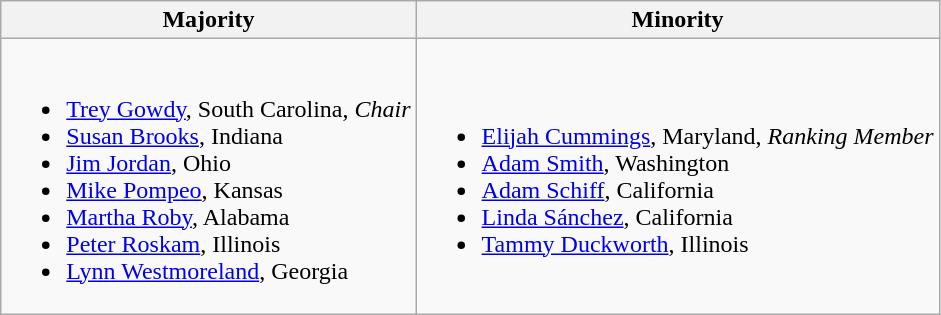<table class=wikitable>
<tr>
<th>Majority</th>
<th>Minority</th>
</tr>
<tr>
<td><br><ul><li><a href='#'>Trey Gowdy</a>, South Carolina, <em>Chair</em></li><li><a href='#'>Susan Brooks</a>, Indiana</li><li><a href='#'>Jim Jordan</a>, Ohio</li><li><a href='#'>Mike Pompeo</a>, Kansas</li><li><a href='#'>Martha Roby</a>, Alabama</li><li><a href='#'>Peter Roskam</a>, Illinois</li><li><a href='#'>Lynn Westmoreland</a>, Georgia</li></ul></td>
<td><br><ul><li><a href='#'>Elijah Cummings</a>, Maryland, <em>Ranking Member</em></li><li><a href='#'>Adam Smith</a>, Washington</li><li><a href='#'>Adam Schiff</a>, California</li><li><a href='#'>Linda Sánchez</a>, California</li><li><a href='#'>Tammy Duckworth</a>, Illinois</li></ul></td>
</tr>
</table>
